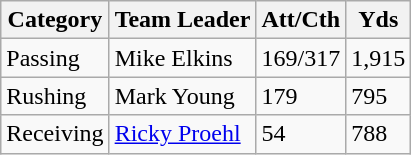<table class="wikitable">
<tr>
<th>Category</th>
<th>Team Leader</th>
<th>Att/Cth</th>
<th>Yds</th>
</tr>
<tr style="background: ##ddffdd;">
<td>Passing</td>
<td>Mike Elkins</td>
<td>169/317</td>
<td>1,915</td>
</tr>
<tr style="background: ##ffdddd;">
<td>Rushing</td>
<td>Mark Young</td>
<td>179</td>
<td>795</td>
</tr>
<tr style="background: ##ddffdd;">
<td>Receiving</td>
<td><a href='#'>Ricky Proehl</a></td>
<td>54</td>
<td>788</td>
</tr>
</table>
